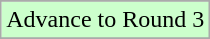<table class="wikitable">
<tr>
</tr>
<tr width=10px bgcolor=ccffcc>
<td>Advance to Round 3</td>
</tr>
<tr>
</tr>
</table>
